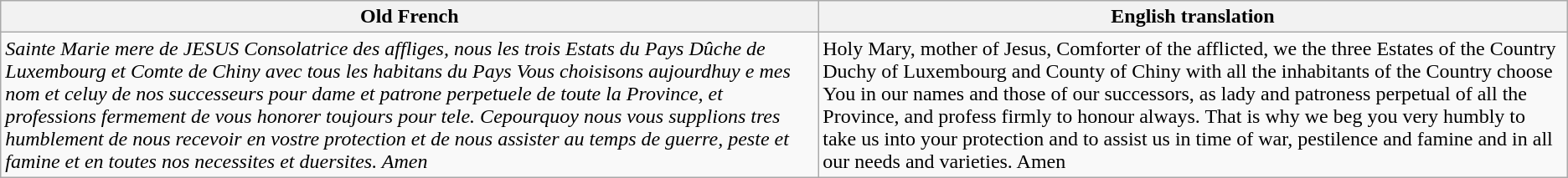<table class="wikitable">
<tr>
<th>Old French</th>
<th>English translation</th>
</tr>
<tr>
<td><em>Sainte Marie mere de JESUS Consolatrice des affliges, nous les trois Estats du Pays Dûche de Luxembourg et Comte de Chiny avec tous les habitans du Pays Vous choisisons aujourdhuy e mes nom et celuy de nos successeurs pour dame et patrone perpetuele de toute la Province, et professions fermement de vous honorer toujours pour tele. Cepourquoy nous vous supplions tres humblement de nous recevoir en vostre protection et de nous assister au temps de guerre, peste et famine et en toutes nos necessites et duersites. Amen</em></td>
<td>Holy Mary, mother of Jesus, Comforter of the afflicted, we the three Estates of the Country Duchy of Luxembourg and County of Chiny with all the inhabitants of the Country choose You in our names and those of our successors, as lady and patroness perpetual of all the Province, and profess firmly to honour always. That is why we beg you very humbly to take us into your protection and to assist us in time of war, pestilence and famine and in all our needs and varieties. Amen</td>
</tr>
</table>
